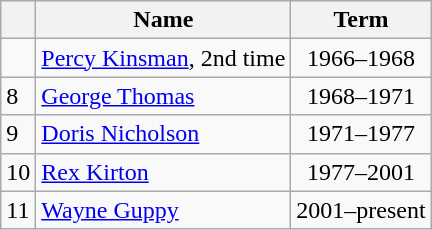<table class="wikitable">
<tr>
<th></th>
<th>Name</th>
<th>Term</th>
</tr>
<tr>
<td></td>
<td><a href='#'>Percy Kinsman</a>, 2nd time</td>
<td align=center>1966–1968</td>
</tr>
<tr>
<td>8</td>
<td><a href='#'>George Thomas</a></td>
<td align=center>1968–1971</td>
</tr>
<tr>
<td>9</td>
<td><a href='#'>Doris Nicholson</a></td>
<td align=center>1971–1977</td>
</tr>
<tr>
<td>10</td>
<td><a href='#'>Rex Kirton</a></td>
<td align=center>1977–2001</td>
</tr>
<tr>
<td>11</td>
<td><a href='#'>Wayne Guppy</a></td>
<td align=center>2001–present</td>
</tr>
</table>
